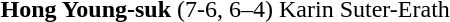<table>
<tr>
<td><strong>Hong Young-suk</strong></td>
<td style="text-align:center;">(7-6, 6–4)</td>
<td>Karin Suter-Erath</td>
</tr>
</table>
